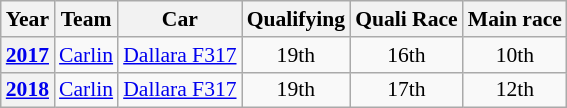<table class="wikitable" style="text-align:center; font-size:90%">
<tr>
<th>Year</th>
<th>Team</th>
<th>Car</th>
<th>Qualifying</th>
<th>Quali Race</th>
<th>Main race</th>
</tr>
<tr>
<th><a href='#'>2017</a></th>
<td align="left"> <a href='#'>Carlin</a></td>
<td align="left"><a href='#'>Dallara F317</a></td>
<td>19th</td>
<td>16th</td>
<td>10th</td>
</tr>
<tr>
<th><a href='#'>2018</a></th>
<td align="left"> <a href='#'>Carlin</a></td>
<td align="left"><a href='#'>Dallara F317</a></td>
<td>19th</td>
<td>17th</td>
<td>12th</td>
</tr>
</table>
